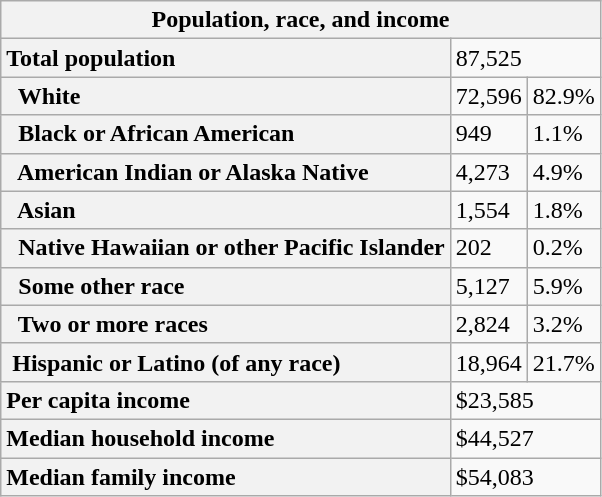<table class="wikitable collapsible collapsed">
<tr>
<th colspan=6>Population, race, and income</th>
</tr>
<tr>
<th scope="row" style="text-align: left;">Total population</th>
<td colspan=2>87,525</td>
</tr>
<tr>
<th scope="row" style="text-align: left;">  White</th>
<td>72,596</td>
<td>82.9%</td>
</tr>
<tr>
<th scope="row" style="text-align: left;">  Black or African American</th>
<td>949</td>
<td>1.1%</td>
</tr>
<tr>
<th scope="row" style="text-align: left;">  American Indian or Alaska Native</th>
<td>4,273</td>
<td>4.9%</td>
</tr>
<tr>
<th scope="row" style="text-align: left;">  Asian</th>
<td>1,554</td>
<td>1.8%</td>
</tr>
<tr>
<th scope="row" style="text-align: left;">  Native Hawaiian or other Pacific Islander</th>
<td>202</td>
<td>0.2%</td>
</tr>
<tr>
<th scope="row" style="text-align: left;">  Some other race</th>
<td>5,127</td>
<td>5.9%</td>
</tr>
<tr>
<th scope="row" style="text-align: left;">  Two or more races</th>
<td>2,824</td>
<td>3.2%</td>
</tr>
<tr>
<th scope="row" style="text-align: left;"> Hispanic or Latino (of any race)</th>
<td>18,964</td>
<td>21.7%</td>
</tr>
<tr>
<th scope="row" style="text-align: left;">Per capita income</th>
<td colspan=2>$23,585</td>
</tr>
<tr>
<th scope="row" style="text-align: left;">Median household income</th>
<td colspan=2>$44,527</td>
</tr>
<tr>
<th scope="row" style="text-align: left;">Median family income</th>
<td colspan=2>$54,083</td>
</tr>
</table>
